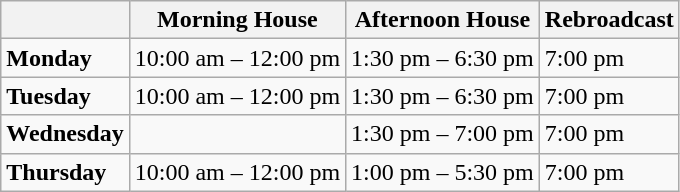<table class="wikitable">
<tr>
<th></th>
<th>Morning House</th>
<th>Afternoon House</th>
<th>Rebroadcast</th>
</tr>
<tr>
<td><strong>Monday</strong></td>
<td>10:00 am – 12:00 pm</td>
<td>1:30 pm – 6:30 pm</td>
<td>7:00 pm</td>
</tr>
<tr>
<td><strong>Tuesday</strong></td>
<td>10:00 am – 12:00 pm</td>
<td>1:30 pm – 6:30 pm</td>
<td>7:00 pm</td>
</tr>
<tr>
<td><strong>Wednesday</strong></td>
<td></td>
<td>1:30 pm – 7:00 pm</td>
<td>7:00 pm</td>
</tr>
<tr>
<td><strong>Thursday</strong></td>
<td>10:00 am – 12:00 pm</td>
<td>1:00 pm – 5:30 pm</td>
<td>7:00 pm</td>
</tr>
</table>
